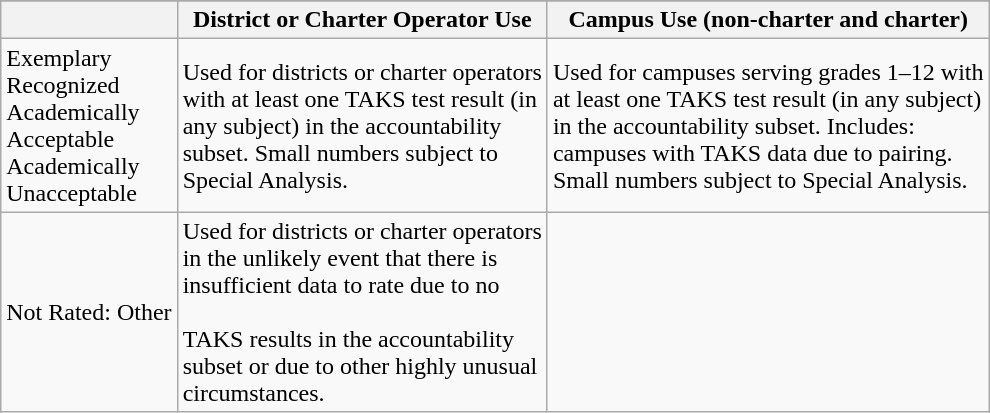<table class="wikitable">
<tr>
</tr>
<tr>
<th></th>
<th>District or Charter Operator Use</th>
<th>Campus Use (non-charter and charter)</th>
</tr>
<tr>
<td>Exemplary<br>Recognized<br>Academically<br>Acceptable<br>Academically<br>Unacceptable</td>
<td>Used for districts or charter operators<br>with at least one TAKS test result (in<br>any subject) in the accountability<br>subset. Small numbers subject to<br>Special Analysis.</td>
<td>Used for campuses serving grades 1–12 with<br>at least one TAKS test result (in any subject)<br>in the accountability subset. Includes:<br>campuses with TAKS data due to pairing.<br>Small numbers subject to Special Analysis.</td>
</tr>
<tr>
<td>Not Rated: Other</td>
<td>Used for districts or charter operators<br>in the unlikely event that there is<br>insufficient data to rate due to no<br><br>TAKS results in the accountability<br>subset or due to other highly unusual<br>circumstances.</td>
</tr>
</table>
